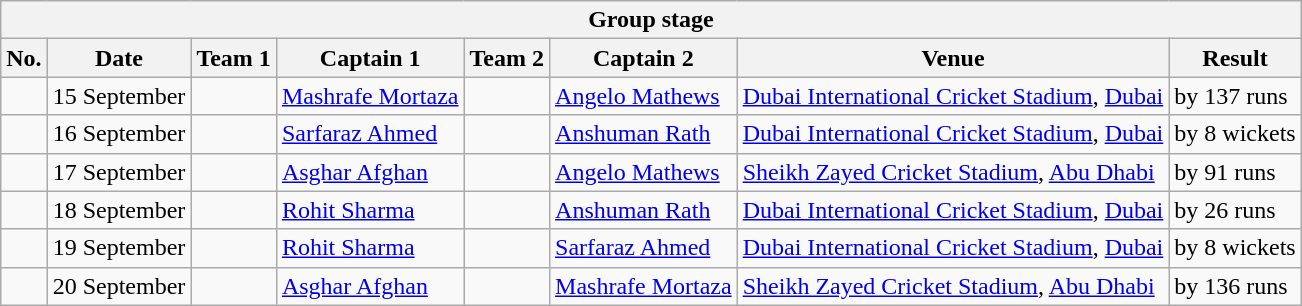<table class="wikitable">
<tr>
<th colspan="8">Group stage</th>
</tr>
<tr>
<th>No.</th>
<th>Date</th>
<th>Team 1</th>
<th>Captain 1</th>
<th>Team 2</th>
<th>Captain 2</th>
<th>Venue</th>
<th>Result</th>
</tr>
<tr>
<td></td>
<td>15 September</td>
<td></td>
<td><a href='#'>Mashrafe Mortaza</a></td>
<td></td>
<td><a href='#'>Angelo Mathews</a></td>
<td><a href='#'>Dubai International Cricket Stadium</a>, <a href='#'>Dubai</a></td>
<td> by 137 runs</td>
</tr>
<tr>
<td></td>
<td>16 September</td>
<td></td>
<td><a href='#'>Sarfaraz Ahmed</a></td>
<td></td>
<td><a href='#'>Anshuman Rath</a></td>
<td><a href='#'>Dubai International Cricket Stadium</a>, <a href='#'>Dubai</a></td>
<td> by 8 wickets</td>
</tr>
<tr>
<td></td>
<td>17 September</td>
<td></td>
<td><a href='#'>Asghar Afghan</a></td>
<td></td>
<td><a href='#'>Angelo Mathews</a></td>
<td><a href='#'>Sheikh Zayed Cricket Stadium</a>, <a href='#'>Abu Dhabi</a></td>
<td> by 91 runs</td>
</tr>
<tr>
<td></td>
<td>18 September</td>
<td></td>
<td><a href='#'>Rohit Sharma</a></td>
<td></td>
<td><a href='#'>Anshuman Rath</a></td>
<td><a href='#'>Dubai International Cricket Stadium</a>, <a href='#'>Dubai</a></td>
<td> by 26 runs</td>
</tr>
<tr>
<td></td>
<td>19 September</td>
<td></td>
<td><a href='#'>Rohit Sharma</a></td>
<td></td>
<td><a href='#'>Sarfaraz Ahmed</a></td>
<td><a href='#'>Dubai International Cricket Stadium</a>, <a href='#'>Dubai</a></td>
<td> by 8 wickets</td>
</tr>
<tr>
<td></td>
<td>20 September</td>
<td></td>
<td><a href='#'>Asghar Afghan</a></td>
<td></td>
<td><a href='#'>Mashrafe Mortaza</a></td>
<td><a href='#'>Sheikh Zayed Cricket Stadium</a>, <a href='#'>Abu Dhabi</a></td>
<td> by 136 runs</td>
</tr>
</table>
